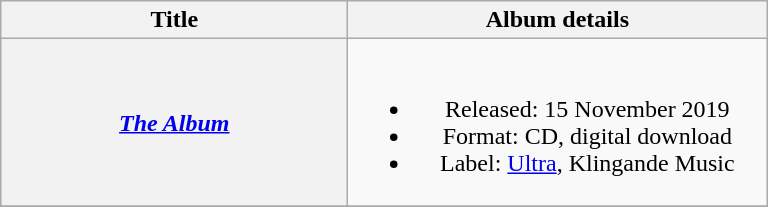<table class="wikitable plainrowheaders" style="text-align:center;">
<tr>
<th scope="col" style="width:14em;">Title</th>
<th scope="col" style="width:17em;">Album details</th>
</tr>
<tr>
<th scope="row"><em><a href='#'>The Album</a></em></th>
<td><br><ul><li>Released: 15 November 2019</li><li>Format: CD, digital download</li><li>Label: <a href='#'>Ultra</a>, Klingande Music</li></ul></td>
</tr>
<tr>
</tr>
</table>
